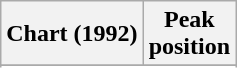<table class="wikitable sortable plainrowheaders">
<tr>
<th>Chart (1992)</th>
<th>Peak<br>position</th>
</tr>
<tr>
</tr>
<tr>
</tr>
</table>
